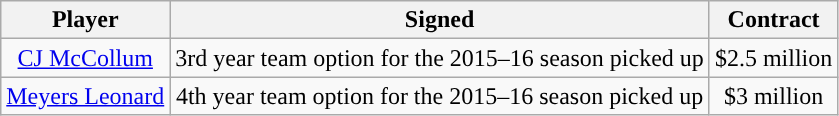<table class="wikitable sortable sortable" style="text-align: center;">
<tr>
<th>Player</th>
<th>Signed</th>
<th>Contract</th>
</tr>
<tr style="text-align: center">
<td><a href='#'>CJ McCollum</a></td>
<td>3rd year team option for the 2015–16 season picked up</td>
<td>$2.5 million</td>
</tr>
<tr style="text-align: center">
<td><a href='#'>Meyers Leonard</a></td>
<td>4th year team option for the 2015–16 season picked up</td>
<td>$3 million</td>
</tr>
</table>
